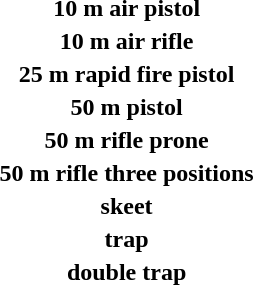<table>
<tr>
<th scope="row">10 m air pistol <br></th>
<td></td>
<td></td>
<td></td>
</tr>
<tr>
<th scope="row">10 m air rifle <br></th>
<td></td>
<td></td>
<td></td>
</tr>
<tr>
<th scope="row">25 m rapid fire pistol <br></th>
<td></td>
<td></td>
<td></td>
</tr>
<tr>
<th scope="row">50 m pistol <br></th>
<td></td>
<td></td>
<td></td>
</tr>
<tr>
<th scope="row">50 m rifle prone <br></th>
<td></td>
<td></td>
<td></td>
</tr>
<tr>
<th scope="row">50 m rifle three positions <br></th>
<td></td>
<td></td>
<td></td>
</tr>
<tr>
<th scope="row">skeet <br></th>
<td></td>
<td></td>
<td></td>
</tr>
<tr>
<th scope="row">trap <br></th>
<td></td>
<td></td>
<td></td>
</tr>
<tr>
<th scope="row">double trap <br></th>
<td></td>
<td></td>
<td></td>
</tr>
</table>
